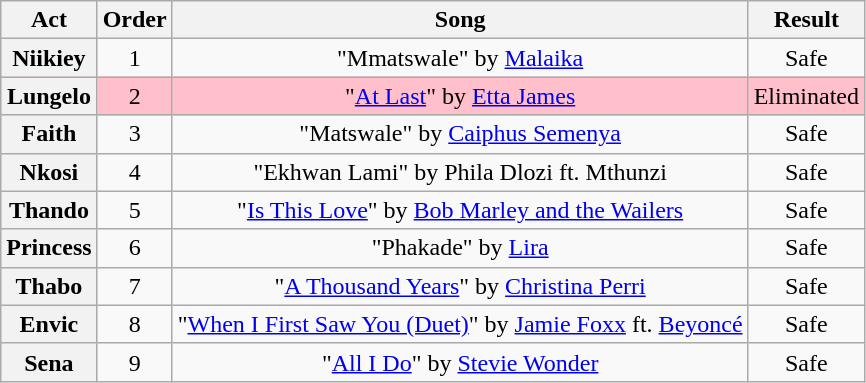<table class="wikitable plainrowheaders" style="text-align:center;">
<tr>
<th scope"col">Act</th>
<th scope"col">Order</th>
<th scope"col">Song</th>
<th scope"col">Result</th>
</tr>
<tr>
<th scope=row>Niikiey</th>
<td>1</td>
<td>"Mmatswale" by <a href='#'>Malaika</a></td>
<td>Safe</td>
</tr>
<tr bgcolor="pink">
<th scope=row>Lungelo</th>
<td>2</td>
<td>"<a href='#'>At Last</a>" by <a href='#'>Etta James</a></td>
<td>Eliminated</td>
</tr>
<tr>
<th scope=row>Faith</th>
<td>3</td>
<td>"Matswale" by <a href='#'>Caiphus Semenya</a></td>
<td>Safe</td>
</tr>
<tr>
<th scope=row>Nkosi</th>
<td>4</td>
<td>"Ekhwan Lami" by Phila Dlozi ft. Mthunzi</td>
<td>Safe</td>
</tr>
<tr>
<th scope=row>Thando</th>
<td>5</td>
<td>"<a href='#'>Is This Love</a>" by <a href='#'>Bob Marley and the Wailers</a></td>
<td>Safe</td>
</tr>
<tr>
<th scope=row>Princess</th>
<td>6</td>
<td>"Phakade" by <a href='#'>Lira</a></td>
<td>Safe</td>
</tr>
<tr>
<th scope=row>Thabo</th>
<td>7</td>
<td>"<a href='#'>A Thousand Years</a>" by <a href='#'>Christina Perri</a></td>
<td>Safe</td>
</tr>
<tr>
<th scope=row>Envic</th>
<td>8</td>
<td>"<a href='#'>When I First Saw You (Duet)</a>" by <a href='#'>Jamie Foxx</a> ft. <a href='#'>Beyoncé</a></td>
<td>Safe</td>
</tr>
<tr>
<th scope=row>Sena</th>
<td>9</td>
<td>"<a href='#'>All I Do</a>" by <a href='#'>Stevie Wonder</a></td>
<td>Safe</td>
</tr>
</table>
